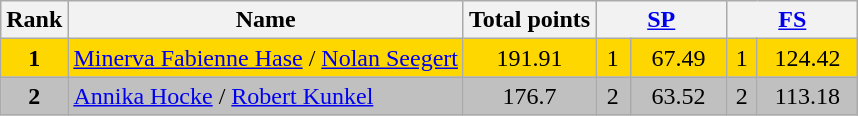<table class="wikitable sortable">
<tr>
<th>Rank</th>
<th>Name</th>
<th>Total points</th>
<th colspan="2" width="80px"><a href='#'>SP</a></th>
<th colspan="2" width="80px"><a href='#'>FS</a></th>
</tr>
<tr bgcolor="gold">
<td align="center"><strong>1</strong></td>
<td><a href='#'>Minerva Fabienne Hase</a> / <a href='#'>Nolan Seegert</a></td>
<td align="center">191.91</td>
<td align="center">1</td>
<td align="center">67.49</td>
<td align="center">1</td>
<td align="center">124.42</td>
</tr>
<tr bgcolor="silver">
<td align="center"><strong>2</strong></td>
<td><a href='#'>Annika Hocke</a> / <a href='#'>Robert Kunkel</a></td>
<td align="center">176.7</td>
<td align="center">2</td>
<td align="center">63.52</td>
<td align="center">2</td>
<td align="center">113.18</td>
</tr>
</table>
